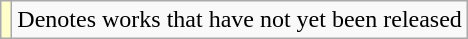<table class="wikitable">
<tr>
<td style="background:#FFFFCC;"></td>
<td>Denotes works that have not yet been released</td>
</tr>
</table>
